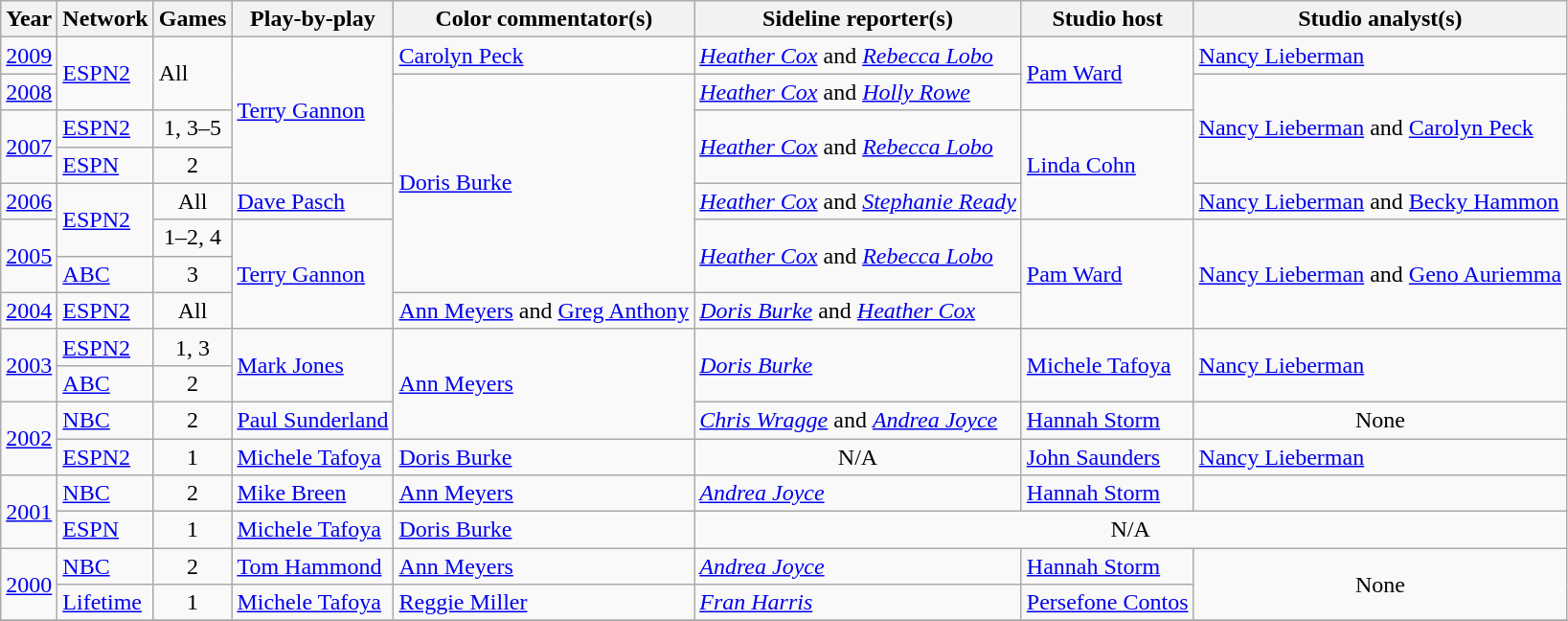<table class=wikitable>
<tr>
<th>Year</th>
<th>Network</th>
<th>Games</th>
<th>Play-by-play</th>
<th>Color commentator(s)</th>
<th>Sideline reporter(s)</th>
<th>Studio host</th>
<th>Studio analyst(s)</th>
</tr>
<tr>
<td><a href='#'>2009</a></td>
<td rowspan=2><a href='#'>ESPN2</a></td>
<td rowspan=2>All</td>
<td rowspan=4><a href='#'>Terry Gannon</a></td>
<td><a href='#'>Carolyn Peck</a></td>
<td><em><a href='#'>Heather Cox</a></em> and <em><a href='#'>Rebecca Lobo</a></em></td>
<td rowspan=2><a href='#'>Pam Ward</a></td>
<td><a href='#'>Nancy Lieberman</a></td>
</tr>
<tr>
<td><a href='#'>2008</a></td>
<td rowspan=6><a href='#'>Doris Burke</a></td>
<td><em><a href='#'>Heather Cox</a></em> and <em><a href='#'>Holly Rowe</a></em></td>
<td rowspan="3"><a href='#'>Nancy Lieberman</a> and <a href='#'>Carolyn Peck</a></td>
</tr>
<tr>
<td rowspan="2"><a href='#'>2007</a></td>
<td><a href='#'>ESPN2</a></td>
<td align="center">1, 3–5</td>
<td rowspan="2"><em><a href='#'>Heather Cox</a></em> and <em><a href='#'>Rebecca Lobo</a></em></td>
<td rowspan="3"><a href='#'>Linda Cohn</a></td>
</tr>
<tr>
<td><a href='#'>ESPN</a></td>
<td align="center">2</td>
</tr>
<tr>
<td><a href='#'>2006</a></td>
<td rowspan=2><a href='#'>ESPN2</a></td>
<td align="center">All</td>
<td><a href='#'>Dave Pasch</a></td>
<td><em><a href='#'>Heather Cox</a></em> and <em><a href='#'>Stephanie Ready</a></em></td>
<td><a href='#'>Nancy Lieberman</a> and <a href='#'>Becky Hammon</a></td>
</tr>
<tr>
<td rowspan="2"><a href='#'>2005</a></td>
<td align="center">1–2, 4</td>
<td rowspan="3"><a href='#'>Terry Gannon</a></td>
<td rowspan="2"><em><a href='#'>Heather Cox</a></em> and <em><a href='#'>Rebecca Lobo</a></em></td>
<td rowspan="3"><a href='#'>Pam Ward</a></td>
<td rowspan="3"><a href='#'>Nancy Lieberman</a> and <a href='#'>Geno Auriemma</a></td>
</tr>
<tr>
<td><a href='#'>ABC</a></td>
<td align="center">3</td>
</tr>
<tr>
<td><a href='#'>2004</a></td>
<td><a href='#'>ESPN2</a></td>
<td align="center">All</td>
<td><a href='#'>Ann Meyers</a> and <a href='#'>Greg Anthony</a></td>
<td><em><a href='#'>Doris Burke</a></em> and <em><a href='#'>Heather Cox</a></em></td>
</tr>
<tr>
<td rowspan="2"><a href='#'>2003</a></td>
<td><a href='#'>ESPN2</a></td>
<td align="center">1, 3</td>
<td rowspan="2"><a href='#'>Mark Jones</a></td>
<td rowspan="3"><a href='#'>Ann Meyers</a></td>
<td rowspan="2"><em><a href='#'>Doris Burke</a></em></td>
<td rowspan="2"><a href='#'>Michele Tafoya</a></td>
<td rowspan="2"><a href='#'>Nancy Lieberman</a></td>
</tr>
<tr>
<td><a href='#'>ABC</a></td>
<td align="center">2</td>
</tr>
<tr>
<td rowspan="2"><a href='#'>2002</a></td>
<td><a href='#'>NBC</a></td>
<td align="center">2</td>
<td><a href='#'>Paul Sunderland</a></td>
<td><em><a href='#'>Chris Wragge</a></em> and <em><a href='#'>Andrea Joyce</a></em></td>
<td><a href='#'>Hannah Storm</a></td>
<td align="center">None</td>
</tr>
<tr>
<td><a href='#'>ESPN2</a></td>
<td align="center">1</td>
<td><a href='#'>Michele Tafoya</a></td>
<td><a href='#'>Doris Burke</a></td>
<td align="center">N/A</td>
<td><a href='#'>John Saunders</a></td>
<td><a href='#'>Nancy Lieberman</a></td>
</tr>
<tr>
<td rowspan="2"><a href='#'>2001</a></td>
<td><a href='#'>NBC</a></td>
<td align="center">2</td>
<td><a href='#'>Mike Breen</a></td>
<td><a href='#'>Ann Meyers</a></td>
<td><em><a href='#'>Andrea Joyce</a></em></td>
<td><a href='#'>Hannah Storm</a></td>
<td></td>
</tr>
<tr>
<td><a href='#'>ESPN</a></td>
<td align="center">1</td>
<td><a href='#'>Michele Tafoya</a></td>
<td><a href='#'>Doris Burke</a></td>
<td align="center" colspan="3">N/A</td>
</tr>
<tr>
<td rowspan="2"><a href='#'>2000</a></td>
<td><a href='#'>NBC</a></td>
<td align="center">2</td>
<td><a href='#'>Tom Hammond</a></td>
<td><a href='#'>Ann Meyers</a></td>
<td><em><a href='#'>Andrea Joyce</a></em></td>
<td><a href='#'>Hannah Storm</a></td>
<td rowspan="2" align="center">None</td>
</tr>
<tr>
<td><a href='#'>Lifetime</a></td>
<td align="center">1</td>
<td><a href='#'>Michele Tafoya</a></td>
<td><a href='#'>Reggie Miller</a></td>
<td><em><a href='#'>Fran Harris</a></em></td>
<td><a href='#'>Persefone Contos</a></td>
</tr>
<tr>
</tr>
</table>
